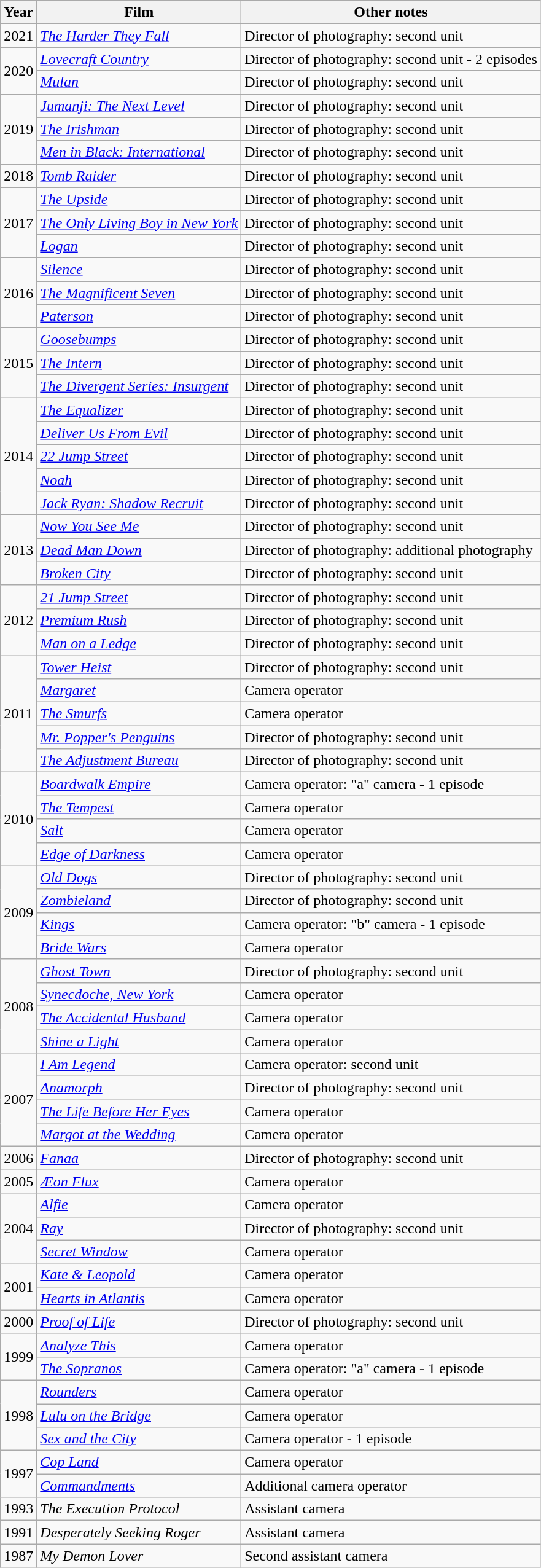<table class="wikitable">
<tr>
<th>Year</th>
<th>Film</th>
<th>Other notes</th>
</tr>
<tr>
<td>2021</td>
<td><em><a href='#'>The Harder They Fall</a></em></td>
<td>Director of photography: second unit</td>
</tr>
<tr>
<td rowspan="2">2020</td>
<td><em><a href='#'>Lovecraft Country</a></em></td>
<td>Director of photography: second unit - 2 episodes</td>
</tr>
<tr>
<td><em><a href='#'>Mulan</a></em></td>
<td>Director of photography: second unit</td>
</tr>
<tr>
<td rowspan="3">2019</td>
<td><em><a href='#'>Jumanji: The Next Level</a></em></td>
<td>Director of photography: second unit</td>
</tr>
<tr>
<td><em><a href='#'>The Irishman</a></em></td>
<td>Director of photography: second unit</td>
</tr>
<tr>
<td><em><a href='#'>Men in Black: International</a></em></td>
<td>Director of photography: second unit</td>
</tr>
<tr>
<td>2018</td>
<td><em><a href='#'>Tomb Raider</a></em></td>
<td>Director of photography: second unit</td>
</tr>
<tr>
<td rowspan="3">2017</td>
<td><em><a href='#'>The Upside</a></em></td>
<td>Director of photography: second unit</td>
</tr>
<tr>
<td><em><a href='#'>The Only Living Boy in New York</a></em></td>
<td>Director of photography: second unit</td>
</tr>
<tr>
<td><em><a href='#'>Logan</a></em></td>
<td>Director of photography: second unit</td>
</tr>
<tr>
<td rowspan="3">2016</td>
<td><em><a href='#'>Silence</a></em></td>
<td>Director of photography: second unit</td>
</tr>
<tr>
<td><em><a href='#'>The Magnificent Seven</a></em></td>
<td>Director of photography: second unit</td>
</tr>
<tr>
<td><em><a href='#'>Paterson</a></em></td>
<td>Director of photography: second unit</td>
</tr>
<tr>
<td rowspan="3">2015</td>
<td><em><a href='#'>Goosebumps</a></em></td>
<td>Director of photography: second unit</td>
</tr>
<tr>
<td><em><a href='#'>The Intern</a></em></td>
<td>Director of photography: second unit</td>
</tr>
<tr>
<td><em><a href='#'>The Divergent Series: Insurgent</a></em></td>
<td>Director of photography: second unit</td>
</tr>
<tr>
<td rowspan="5">2014</td>
<td><em><a href='#'>The Equalizer</a></em></td>
<td>Director of photography: second unit</td>
</tr>
<tr>
<td><em><a href='#'>Deliver Us From Evil</a></em></td>
<td>Director of photography: second unit</td>
</tr>
<tr>
<td><em><a href='#'>22 Jump Street</a></em></td>
<td>Director of photography: second unit</td>
</tr>
<tr>
<td><em><a href='#'>Noah</a></em></td>
<td>Director of photography: second unit</td>
</tr>
<tr>
<td><em><a href='#'>Jack Ryan: Shadow Recruit</a></em></td>
<td>Director of photography: second unit</td>
</tr>
<tr>
<td rowspan="3">2013</td>
<td><em><a href='#'>Now You See Me</a></em></td>
<td>Director of photography: second unit</td>
</tr>
<tr>
<td><em><a href='#'>Dead Man Down</a></em></td>
<td>Director of photography: additional photography</td>
</tr>
<tr>
<td><em><a href='#'>Broken City</a></em></td>
<td>Director of photography: second unit</td>
</tr>
<tr>
<td rowspan="3">2012</td>
<td><em><a href='#'>21 Jump Street</a></em></td>
<td>Director of photography: second unit</td>
</tr>
<tr>
<td><em><a href='#'>Premium Rush</a></em></td>
<td>Director of photography: second unit</td>
</tr>
<tr>
<td><em><a href='#'>Man on a Ledge</a></em></td>
<td>Director of photography: second unit</td>
</tr>
<tr>
<td rowspan="5">2011</td>
<td><em><a href='#'>Tower Heist</a></em></td>
<td>Director of photography: second unit</td>
</tr>
<tr>
<td><em><a href='#'>Margaret</a></em></td>
<td>Camera operator</td>
</tr>
<tr>
<td><em><a href='#'>The Smurfs</a></em></td>
<td>Camera operator</td>
</tr>
<tr>
<td><em><a href='#'>Mr. Popper's Penguins</a></em></td>
<td>Director of photography: second unit</td>
</tr>
<tr>
<td><em><a href='#'>The Adjustment Bureau</a></em></td>
<td>Director of photography: second unit</td>
</tr>
<tr>
<td rowspan="4">2010</td>
<td><em><a href='#'>Boardwalk Empire</a></em></td>
<td>Camera operator: "a" camera - 1 episode</td>
</tr>
<tr>
<td><em><a href='#'>The Tempest</a></em></td>
<td>Camera operator</td>
</tr>
<tr>
<td><em><a href='#'>Salt</a></em></td>
<td>Camera operator</td>
</tr>
<tr>
<td><em><a href='#'>Edge of Darkness</a></em></td>
<td>Camera operator</td>
</tr>
<tr>
<td rowspan="4">2009</td>
<td><em><a href='#'>Old Dogs</a></em></td>
<td>Director of photography: second unit</td>
</tr>
<tr>
<td><em><a href='#'>Zombieland</a></em></td>
<td>Director of photography: second unit</td>
</tr>
<tr>
<td><em><a href='#'>Kings</a></em></td>
<td>Camera operator: "b" camera - 1 episode</td>
</tr>
<tr>
<td><em><a href='#'>Bride Wars</a></em></td>
<td>Camera operator</td>
</tr>
<tr>
<td rowspan="4">2008</td>
<td><em><a href='#'>Ghost Town</a></em></td>
<td>Director of photography: second unit</td>
</tr>
<tr>
<td><em><a href='#'>Synecdoche, New York</a></em></td>
<td>Camera operator</td>
</tr>
<tr>
<td><em><a href='#'>The Accidental Husband</a></em></td>
<td>Camera operator</td>
</tr>
<tr>
<td><em><a href='#'>Shine a Light</a></em></td>
<td>Camera operator</td>
</tr>
<tr>
<td rowspan="4">2007</td>
<td><em><a href='#'>I Am Legend</a></em></td>
<td>Camera operator: second unit</td>
</tr>
<tr>
<td><em><a href='#'>Anamorph</a></em></td>
<td>Director of photography: second unit</td>
</tr>
<tr>
<td><em><a href='#'>The Life Before Her Eyes</a></em></td>
<td>Camera operator</td>
</tr>
<tr>
<td><em><a href='#'>Margot at the Wedding</a></em></td>
<td>Camera operator</td>
</tr>
<tr>
<td>2006</td>
<td><em><a href='#'>Fanaa</a></em></td>
<td>Director of photography: second unit</td>
</tr>
<tr>
<td>2005</td>
<td><em><a href='#'>Æon Flux</a></em></td>
<td>Camera operator</td>
</tr>
<tr>
<td rowspan="3">2004</td>
<td><em><a href='#'>Alfie</a></em></td>
<td>Camera operator</td>
</tr>
<tr>
<td><em><a href='#'>Ray</a></em></td>
<td>Director of photography: second unit</td>
</tr>
<tr>
<td><em><a href='#'>Secret Window</a></em></td>
<td>Camera operator</td>
</tr>
<tr>
<td rowspan="2">2001</td>
<td><em><a href='#'>Kate & Leopold</a></em></td>
<td>Camera operator</td>
</tr>
<tr>
<td><em><a href='#'>Hearts in Atlantis</a></em></td>
<td>Camera operator</td>
</tr>
<tr>
<td>2000</td>
<td><em><a href='#'>Proof of Life</a></em></td>
<td>Director of photography: second unit</td>
</tr>
<tr>
<td rowspan="2">1999</td>
<td><em><a href='#'>Analyze This</a></em></td>
<td>Camera operator</td>
</tr>
<tr>
<td><em><a href='#'>The Sopranos</a></em></td>
<td>Camera operator: "a" camera - 1 episode</td>
</tr>
<tr>
<td rowspan="3">1998</td>
<td><em><a href='#'>Rounders</a></em></td>
<td>Camera operator</td>
</tr>
<tr>
<td><em><a href='#'>Lulu on the Bridge</a></em></td>
<td>Camera operator</td>
</tr>
<tr>
<td><em><a href='#'>Sex and the City</a></em></td>
<td>Camera operator - 1 episode</td>
</tr>
<tr>
<td rowspan="2">1997</td>
<td><em><a href='#'>Cop Land</a></em></td>
<td>Camera operator</td>
</tr>
<tr>
<td><em><a href='#'>Commandments</a></em></td>
<td>Additional camera operator</td>
</tr>
<tr>
<td>1993</td>
<td><em>The Execution Protocol</em></td>
<td>Assistant camera</td>
</tr>
<tr>
<td>1991</td>
<td><em>Desperately Seeking Roger</em></td>
<td>Assistant camera</td>
</tr>
<tr>
<td>1987</td>
<td><em>My Demon Lover</em></td>
<td>Second assistant camera</td>
</tr>
</table>
